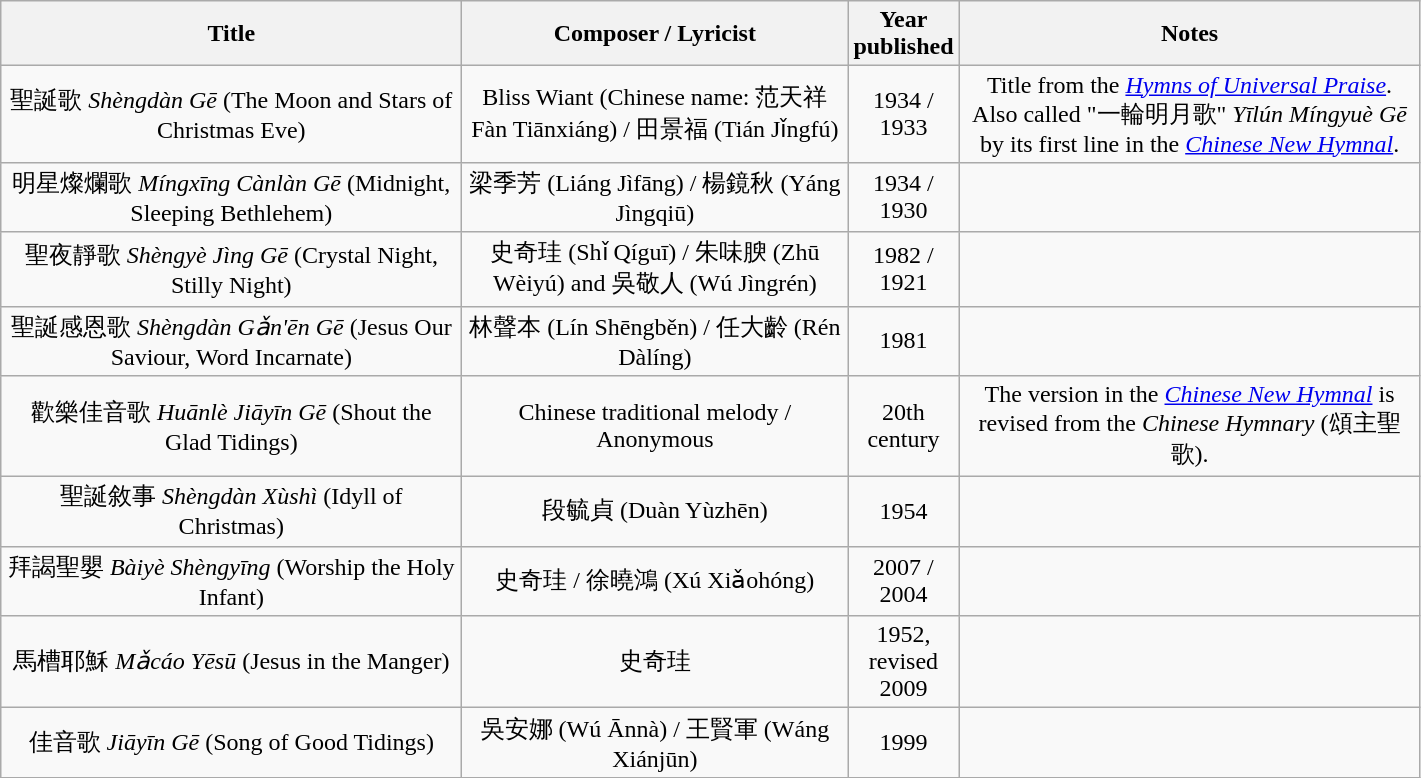<table class="wikitable" style="text-align:center;">
<tr>
<th width="300">Title</th>
<th width="250">Composer / Lyricist</th>
<th width="20">Year published</th>
<th width="300">Notes</th>
</tr>
<tr>
<td>聖誕歌 <em>Shèngdàn Gē</em> (The Moon and Stars of Christmas Eve)</td>
<td>Bliss Wiant (Chinese name: 范天祥 Fàn Tiānxiáng) / 田景福 (Tián Jǐngfú)</td>
<td>1934 / 1933</td>
<td>Title from the <em><a href='#'>Hymns of Universal Praise</a></em>. Also called "一輪明月歌" <em>Yīlún Míngyuè Gē</em> by its first line in the <em><a href='#'>Chinese New Hymnal</a></em>.</td>
</tr>
<tr>
<td>明星燦爛歌 <em>Míngxīng Cànlàn Gē</em> (Midnight, Sleeping Bethlehem)</td>
<td>梁季芳 (Liáng Jìfāng) / 楊鏡秋 (Yáng Jìngqiū)</td>
<td>1934 / 1930</td>
<td></td>
</tr>
<tr>
<td>聖夜靜歌 <em>Shèngyè Jìng Gē</em> (Crystal Night, Stilly Night)</td>
<td>史奇珪 (Shǐ Qíguī) / 朱味腴 (Zhū Wèiyú) and 吳敬人 (Wú Jìngrén)</td>
<td>1982 / 1921</td>
<td></td>
</tr>
<tr>
<td>聖誕感恩歌 <em>Shèngdàn Gǎn'ēn Gē</em> (Jesus Our Saviour, Word Incarnate)</td>
<td>林聲本 (Lín Shēngběn) / 任大齡 (Rén Dàlíng)</td>
<td>1981</td>
<td></td>
</tr>
<tr>
<td>歡樂佳音歌 <em>Huānlè Jiāyīn Gē</em> (Shout the Glad Tidings)</td>
<td>Chinese traditional melody / Anonymous</td>
<td>20th century</td>
<td>The version in the <em><a href='#'>Chinese New Hymnal</a></em> is revised from the <em>Chinese Hymnary</em> (頌主聖歌).</td>
</tr>
<tr>
<td>聖誕敘事 <em>Shèngdàn Xùshì</em> (Idyll of Christmas)</td>
<td>段毓貞 (Duàn Yùzhēn)</td>
<td>1954</td>
<td></td>
</tr>
<tr>
<td>拜謁聖嬰 <em>Bàiyè Shèngyīng</em> (Worship the Holy Infant)</td>
<td>史奇珪 / 徐曉鴻 (Xú Xiǎohóng)</td>
<td>2007 / 2004</td>
<td></td>
</tr>
<tr>
<td>馬槽耶穌 <em>Mǎcáo Yēsū</em> (Jesus in the Manger)</td>
<td>史奇珪</td>
<td>1952, revised 2009</td>
<td></td>
</tr>
<tr>
<td>佳音歌 <em>Jiāyīn Gē</em> (Song of Good Tidings)</td>
<td>吳安娜 (Wú Ānnà) / 王賢軍 (Wáng Xiánjūn)</td>
<td>1999</td>
<td></td>
</tr>
</table>
